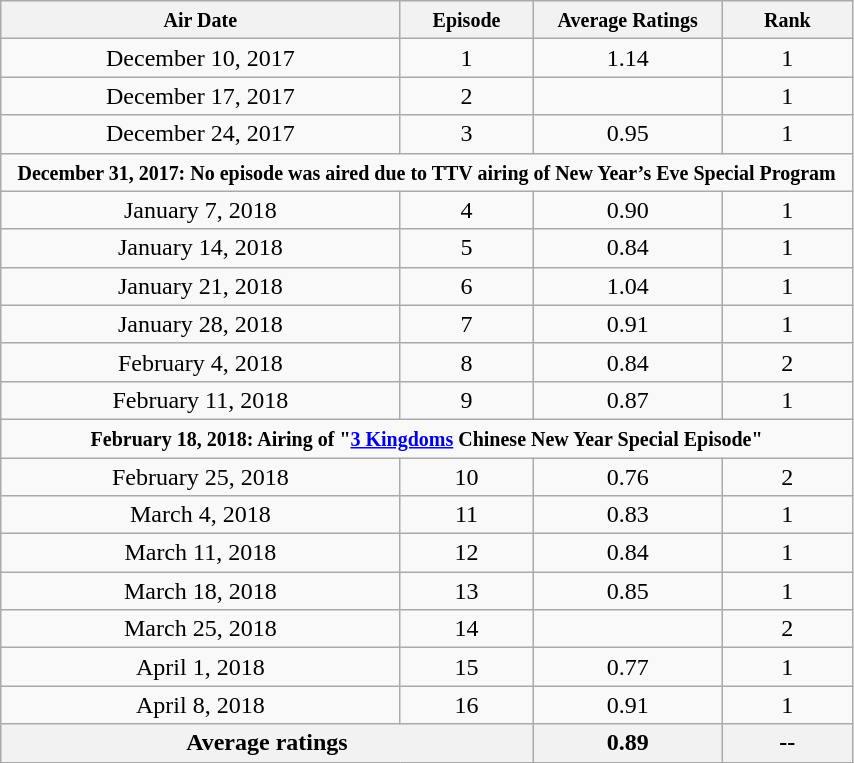<table class="wikitable" style="text-align:center;width:45%;">
<tr>
<th width="15%"><small>Air Date</small></th>
<th width="3%"><small>Episode</small></th>
<th width="6%"><small>Average Ratings</small></th>
<th width="4%"><small>Rank</small></th>
</tr>
<tr>
<td>December 10, 2017</td>
<td>1</td>
<td>1.14</td>
<td>1</td>
</tr>
<tr>
<td>December 17, 2017</td>
<td>2</td>
<td><strong></strong></td>
<td>1</td>
</tr>
<tr>
<td>December 24, 2017</td>
<td>3</td>
<td>0.95</td>
<td>1</td>
</tr>
<tr>
<td colspan="4"><strong><small>December 31, 2017: No episode was aired due to TTV airing of New Year’s Eve Special Program</small></strong></td>
</tr>
<tr>
<td>January 7, 2018</td>
<td>4</td>
<td>0.90</td>
<td>1</td>
</tr>
<tr>
<td>January 14, 2018</td>
<td>5</td>
<td>0.84</td>
<td>1</td>
</tr>
<tr>
<td>January 21, 2018</td>
<td>6</td>
<td>1.04</td>
<td>1</td>
</tr>
<tr>
<td>January 28, 2018</td>
<td>7</td>
<td>0.91</td>
<td>1</td>
</tr>
<tr>
<td>February 4, 2018</td>
<td>8</td>
<td>0.84</td>
<td>2</td>
</tr>
<tr>
<td>February 11, 2018</td>
<td>9</td>
<td>0.87</td>
<td>1</td>
</tr>
<tr>
<td colspan="4"><strong><small>February 18, 2018: Airing of "<a href='#'>3 Kingdoms</a> Chinese New Year Special Episode"</small></strong></td>
</tr>
<tr>
<td>February 25, 2018</td>
<td>10</td>
<td>0.76</td>
<td>2</td>
</tr>
<tr>
<td>March 4, 2018</td>
<td>11</td>
<td>0.83</td>
<td>1</td>
</tr>
<tr>
<td>March 11, 2018</td>
<td>12</td>
<td>0.84</td>
<td>1</td>
</tr>
<tr>
<td>March 18, 2018</td>
<td>13</td>
<td>0.85</td>
<td>1</td>
</tr>
<tr>
<td>March 25, 2018</td>
<td>14</td>
<td><strong></strong></td>
<td>2</td>
</tr>
<tr>
<td>April 1, 2018</td>
<td>15</td>
<td>0.77</td>
<td>1</td>
</tr>
<tr>
<td>April 8, 2018</td>
<td>16</td>
<td>0.91</td>
<td>1</td>
</tr>
<tr>
<th colspan="2"><strong>Average ratings</strong></th>
<th>0.89</th>
<th>--</th>
</tr>
</table>
